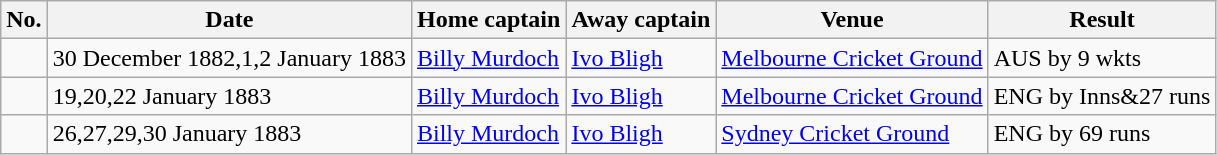<table class="wikitable">
<tr>
<th>No.</th>
<th>Date</th>
<th>Home captain</th>
<th>Away captain</th>
<th>Venue</th>
<th>Result</th>
</tr>
<tr>
<td></td>
<td>30 December 1882,1,2 January 1883</td>
<td><a href='#'>Billy Murdoch</a></td>
<td><a href='#'>Ivo Bligh</a></td>
<td><a href='#'>Melbourne Cricket Ground</a></td>
<td>AUS by 9 wkts</td>
</tr>
<tr>
<td></td>
<td>19,20,22 January 1883</td>
<td><a href='#'>Billy Murdoch</a></td>
<td><a href='#'>Ivo Bligh</a></td>
<td><a href='#'>Melbourne Cricket Ground</a></td>
<td>ENG by Inns&27 runs</td>
</tr>
<tr>
<td></td>
<td>26,27,29,30 January 1883</td>
<td><a href='#'>Billy Murdoch</a></td>
<td><a href='#'>Ivo Bligh</a></td>
<td><a href='#'>Sydney Cricket Ground</a></td>
<td>ENG by 69 runs</td>
</tr>
</table>
